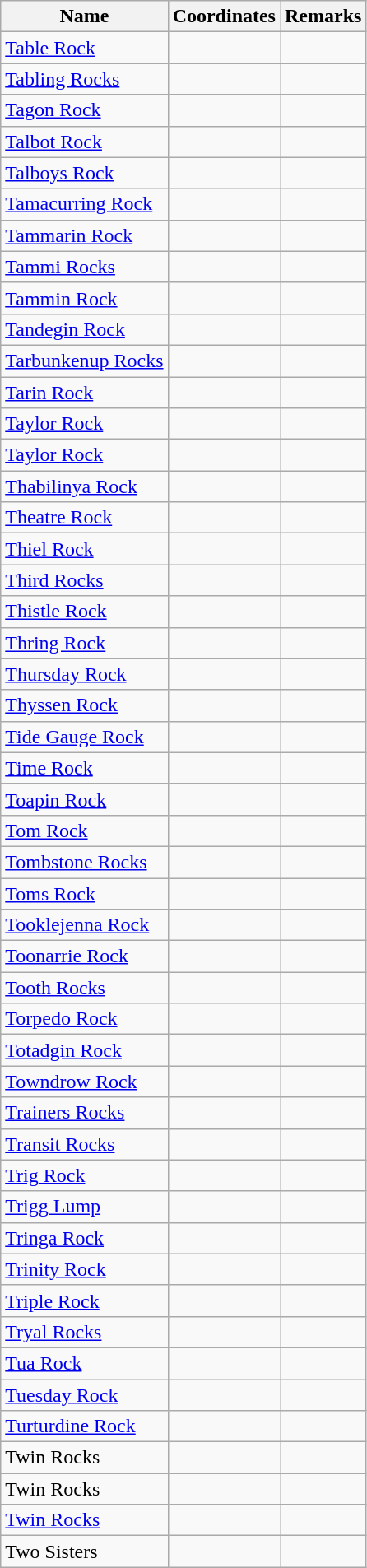<table class="wikitable">
<tr>
<th>Name</th>
<th>Coordinates</th>
<th>Remarks</th>
</tr>
<tr>
<td><a href='#'>Table Rock</a></td>
<td></td>
<td></td>
</tr>
<tr>
<td><a href='#'>Tabling Rocks</a></td>
<td></td>
<td></td>
</tr>
<tr>
<td><a href='#'>Tagon Rock</a></td>
<td></td>
<td></td>
</tr>
<tr>
<td><a href='#'>Talbot Rock</a></td>
<td></td>
<td></td>
</tr>
<tr>
<td><a href='#'>Talboys Rock</a></td>
<td></td>
<td></td>
</tr>
<tr>
<td><a href='#'>Tamacurring Rock</a></td>
<td></td>
<td></td>
</tr>
<tr>
<td><a href='#'>Tammarin Rock</a></td>
<td></td>
<td></td>
</tr>
<tr>
<td><a href='#'>Tammi Rocks</a></td>
<td></td>
<td></td>
</tr>
<tr>
<td><a href='#'>Tammin Rock</a></td>
<td></td>
<td></td>
</tr>
<tr>
<td><a href='#'>Tandegin Rock</a></td>
<td></td>
<td></td>
</tr>
<tr>
<td><a href='#'>Tarbunkenup Rocks</a></td>
<td></td>
<td></td>
</tr>
<tr>
<td><a href='#'>Tarin Rock</a></td>
<td></td>
<td></td>
</tr>
<tr>
<td><a href='#'>Taylor Rock</a></td>
<td></td>
<td></td>
</tr>
<tr>
<td><a href='#'>Taylor Rock</a></td>
<td></td>
<td></td>
</tr>
<tr>
<td><a href='#'>Thabilinya Rock</a></td>
<td></td>
<td></td>
</tr>
<tr>
<td><a href='#'>Theatre Rock</a></td>
<td></td>
<td></td>
</tr>
<tr>
<td><a href='#'>Thiel Rock</a></td>
<td></td>
<td></td>
</tr>
<tr>
<td><a href='#'>Third Rocks</a></td>
<td></td>
<td></td>
</tr>
<tr>
<td><a href='#'>Thistle Rock</a></td>
<td></td>
<td></td>
</tr>
<tr>
<td><a href='#'>Thring Rock</a></td>
<td></td>
<td></td>
</tr>
<tr>
<td><a href='#'>Thursday Rock</a></td>
<td></td>
<td></td>
</tr>
<tr>
<td><a href='#'>Thyssen Rock</a></td>
<td></td>
<td></td>
</tr>
<tr>
<td><a href='#'>Tide Gauge Rock</a></td>
<td></td>
<td></td>
</tr>
<tr>
<td><a href='#'>Time Rock</a></td>
<td></td>
<td></td>
</tr>
<tr>
<td><a href='#'>Toapin Rock</a></td>
<td></td>
<td></td>
</tr>
<tr>
<td><a href='#'>Tom Rock</a></td>
<td></td>
<td></td>
</tr>
<tr>
<td><a href='#'>Tombstone Rocks</a></td>
<td></td>
<td></td>
</tr>
<tr>
<td><a href='#'>Toms Rock</a></td>
<td></td>
<td></td>
</tr>
<tr>
<td><a href='#'>Tooklejenna Rock</a></td>
<td></td>
<td></td>
</tr>
<tr>
<td><a href='#'>Toonarrie Rock</a></td>
<td></td>
<td></td>
</tr>
<tr>
<td><a href='#'>Tooth Rocks</a></td>
<td></td>
<td></td>
</tr>
<tr>
<td><a href='#'>Torpedo Rock</a></td>
<td></td>
<td></td>
</tr>
<tr>
<td><a href='#'>Totadgin Rock</a></td>
<td></td>
<td></td>
</tr>
<tr>
<td><a href='#'>Towndrow Rock</a></td>
<td></td>
<td></td>
</tr>
<tr>
<td><a href='#'>Trainers Rocks</a></td>
<td></td>
<td></td>
</tr>
<tr>
<td><a href='#'>Transit Rocks</a></td>
<td></td>
<td></td>
</tr>
<tr>
<td><a href='#'>Trig Rock</a></td>
<td></td>
<td></td>
</tr>
<tr>
<td><a href='#'>Trigg Lump</a></td>
<td></td>
<td></td>
</tr>
<tr>
<td><a href='#'>Tringa Rock</a></td>
<td></td>
<td></td>
</tr>
<tr>
<td><a href='#'>Trinity Rock</a></td>
<td></td>
<td></td>
</tr>
<tr>
<td><a href='#'>Triple Rock</a></td>
<td></td>
<td></td>
</tr>
<tr>
<td><a href='#'>Tryal Rocks</a></td>
<td></td>
<td></td>
</tr>
<tr>
<td><a href='#'>Tua Rock</a></td>
<td></td>
<td></td>
</tr>
<tr>
<td><a href='#'>Tuesday Rock</a></td>
<td></td>
<td></td>
</tr>
<tr>
<td><a href='#'>Turturdine Rock</a></td>
<td></td>
<td></td>
</tr>
<tr>
<td>Twin Rocks</td>
<td></td>
<td></td>
</tr>
<tr>
<td>Twin Rocks</td>
<td></td>
<td></td>
</tr>
<tr>
<td><a href='#'>Twin Rocks</a></td>
<td></td>
<td></td>
</tr>
<tr>
<td>Two Sisters</td>
<td></td>
<td></td>
</tr>
</table>
